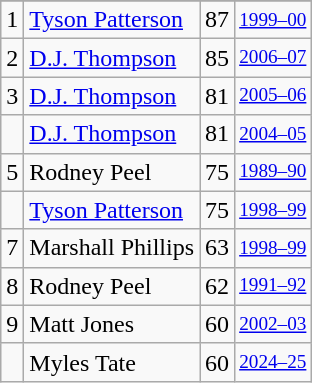<table class="wikitable">
<tr>
</tr>
<tr>
<td>1</td>
<td><a href='#'>Tyson Patterson</a></td>
<td>87</td>
<td style="font-size:80%;"><a href='#'>1999–00</a></td>
</tr>
<tr>
<td>2</td>
<td><a href='#'>D.J. Thompson</a></td>
<td>85</td>
<td style="font-size:80%;"><a href='#'>2006–07</a></td>
</tr>
<tr>
<td>3</td>
<td><a href='#'>D.J. Thompson</a></td>
<td>81</td>
<td style="font-size:80%;"><a href='#'>2005–06</a></td>
</tr>
<tr>
<td></td>
<td><a href='#'>D.J. Thompson</a></td>
<td>81</td>
<td style="font-size:80%;"><a href='#'>2004–05</a></td>
</tr>
<tr>
<td>5</td>
<td>Rodney Peel</td>
<td>75</td>
<td style="font-size:80%;"><a href='#'>1989–90</a></td>
</tr>
<tr>
<td></td>
<td><a href='#'>Tyson Patterson</a></td>
<td>75</td>
<td style="font-size:80%;"><a href='#'>1998–99</a></td>
</tr>
<tr>
<td>7</td>
<td>Marshall Phillips</td>
<td>63</td>
<td style="font-size:80%;"><a href='#'>1998–99</a></td>
</tr>
<tr>
<td>8</td>
<td>Rodney Peel</td>
<td>62</td>
<td style="font-size:80%;"><a href='#'>1991–92</a></td>
</tr>
<tr>
<td>9</td>
<td>Matt Jones</td>
<td>60</td>
<td style="font-size:80%;"><a href='#'>2002–03</a></td>
</tr>
<tr>
<td></td>
<td>Myles Tate</td>
<td>60</td>
<td style="font-size:80%;"><a href='#'>2024–25</a></td>
</tr>
</table>
